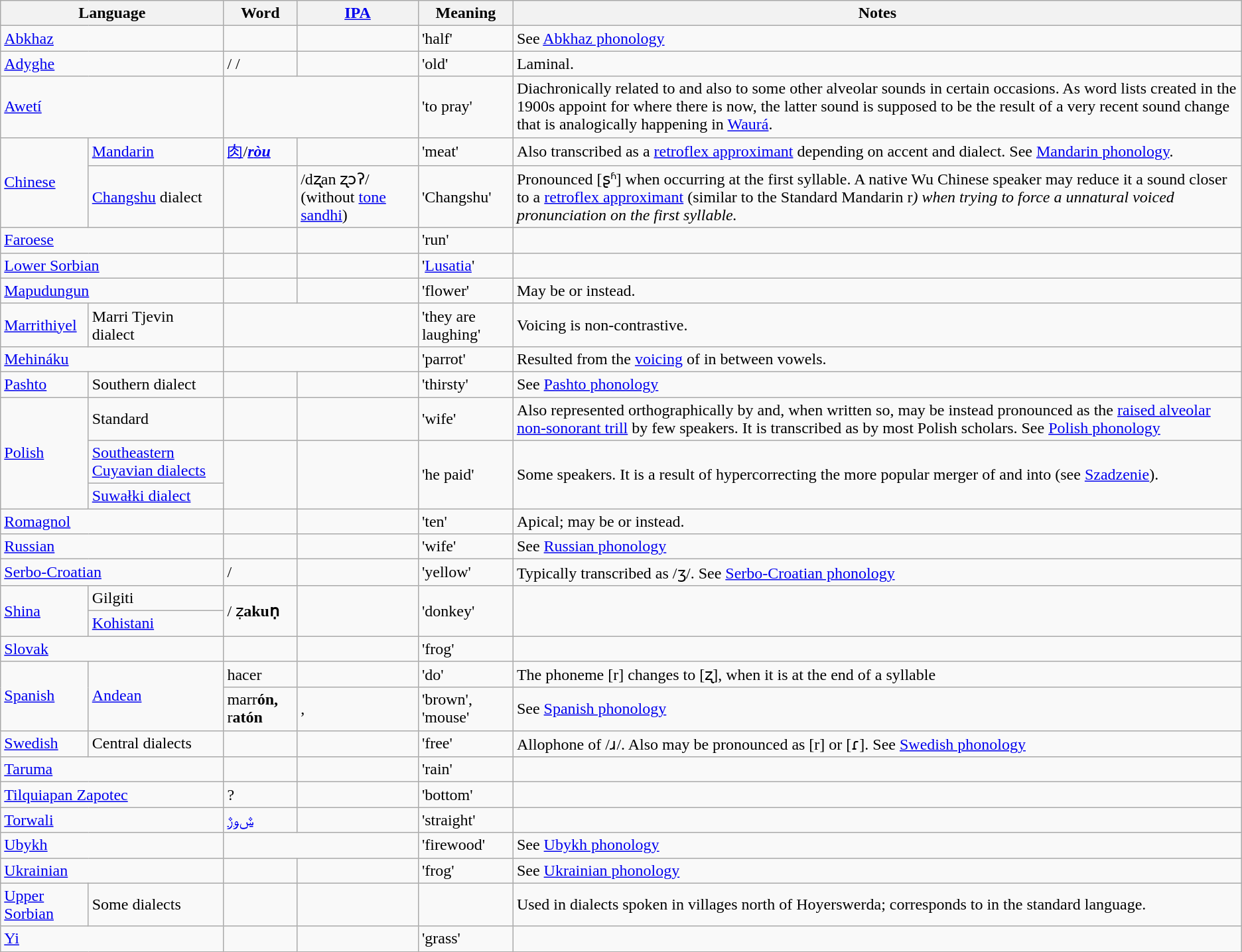<table class="wikitable">
<tr>
<th colspan="2">Language</th>
<th>Word</th>
<th><a href='#'>IPA</a></th>
<th>Meaning</th>
<th>Notes</th>
</tr>
<tr>
<td colspan="2"><a href='#'>Abkhaz</a></td>
<td></td>
<td></td>
<td>'half'</td>
<td>See <a href='#'>Abkhaz phonology</a></td>
</tr>
<tr>
<td colspan="2"><a href='#'>Adyghe</a></td>
<td> /  /  </td>
<td></td>
<td>'old'</td>
<td>Laminal.</td>
</tr>
<tr>
<td colspan="2"><a href='#'>Awetí</a></td>
<td colspan="2" align="center"></td>
<td>'to pray'</td>
<td>Diachronically related to  and also to some other alveolar sounds in certain occasions. As word lists created in the 1900s appoint for  where there is  now, the latter sound is supposed to be the result of a very recent sound change that is analogically happening in <a href='#'>Waurá</a>.</td>
</tr>
<tr>
<td rowspan="2"><a href='#'>Chinese</a></td>
<td><a href='#'>Mandarin</a></td>
<td><a href='#'>肉</a>/<a href='#'><strong><em>r<strong>òu<em></a></td>
<td></td>
<td>'meat'</td>
<td>Also transcribed as a <a href='#'>retroflex approximant</a>  depending on accent and dialect. See <a href='#'>Mandarin phonology</a>.</td>
</tr>
<tr>
<td><a href='#'>Changshu</a> dialect</td>
<td></td>
<td>/dʐan ʐɔʔ/  (without <a href='#'>tone sandhi</a>)</td>
<td>'Changshu'</td>
<td>Pronounced [ʂʱ] when occurring at the first syllable. A native Wu Chinese speaker may reduce it a sound closer to a <a href='#'>retroflex approximant</a>  (similar to the Standard Mandarin </em>r<em>) when trying to force a unnatural voiced pronunciation on the first syllable.</td>
</tr>
<tr>
<td colspan="2"><a href='#'>Faroese</a></td>
<td></td>
<td></td>
<td>'run'</td>
<td></td>
</tr>
<tr>
<td colspan="2"><a href='#'>Lower Sorbian</a></td>
<td></td>
<td></td>
<td>'<a href='#'>Lusatia</a>'</td>
<td></td>
</tr>
<tr>
<td colspan="2"><a href='#'>Mapudungun</a></td>
<td></td>
<td></td>
<td>'flower'</td>
<td>May be  or  instead.</td>
</tr>
<tr>
<td><a href='#'>Marrithiyel</a></td>
<td>Marri Tjevin dialect</td>
<td colspan="2" align="center"></td>
<td>'they are laughing'</td>
<td>Voicing is non-contrastive.</td>
</tr>
<tr>
<td colspan="2"><a href='#'>Mehináku</a></td>
<td colspan="2" align="center"></td>
<td>'parrot'</td>
<td>Resulted from the <a href='#'>voicing</a> of  in between vowels.</td>
</tr>
<tr>
<td><a href='#'>Pashto</a></td>
<td>Southern dialect</td>
<td><a href='#'></a></td>
<td></td>
<td>'thirsty'</td>
<td>See <a href='#'>Pashto phonology</a></td>
</tr>
<tr>
<td rowspan="3"><a href='#'>Polish</a></td>
<td>Standard</td>
<td></td>
<td></td>
<td>'wife'</td>
<td>Also represented orthographically by  and, when written so, may be instead pronounced as the <a href='#'>raised alveolar non-sonorant trill</a> by few speakers. It is transcribed as  by most Polish scholars. See <a href='#'>Polish phonology</a></td>
</tr>
<tr>
<td><a href='#'>Southeastern Cuyavian dialects</a></td>
<td rowspan="2"></td>
<td rowspan="2"></td>
<td rowspan="2">'he paid'</td>
<td rowspan="2">Some speakers. It is a result of hypercorrecting the more popular merger of  and  into  (see <a href='#'>Szadzenie</a>).</td>
</tr>
<tr>
<td><a href='#'>Suwałki dialect</a></td>
</tr>
<tr>
<td colspan="2"><a href='#'>Romagnol</a></td>
<td></td>
<td></td>
<td>'ten'</td>
<td>Apical; may be  or  instead.</td>
</tr>
<tr>
<td colspan="2"><a href='#'>Russian</a></td>
<td></td>
<td></td>
<td>'wife'</td>
<td>See <a href='#'>Russian phonology</a></td>
</tr>
<tr>
<td colspan="2"><a href='#'>Serbo-Croatian</a></td>
<td> / </td>
<td></td>
<td>'yellow'</td>
<td>Typically transcribed as /ʒ/. See <a href='#'>Serbo-Croatian phonology</a></td>
</tr>
<tr>
<td rowspan="2"><a href='#'>Shina</a></td>
<td>Gilgiti</td>
<td rowspan="2"> / </strong>ẓ<strong>akuṇ</td>
<td rowspan="2"></td>
<td rowspan="2">'donkey'</td>
</tr>
<tr>
<td><a href='#'>Kohistani</a></td>
</tr>
<tr>
<td colspan="2"><a href='#'>Slovak</a></td>
<td></td>
<td></td>
<td>'frog'</td>
<td></td>
</tr>
<tr>
<td rowspan="2"><a href='#'>Spanish</a></td>
<td rowspan="2"><a href='#'>Andean</a></td>
<td>hace</strong>r<strong></td>
<td></td>
<td>'do'</td>
<td>The phoneme [r] changes to [ʐ], when it is at the end of a syllable</td>
</tr>
<tr>
<td>ma</strong>rr<strong>ón, </strong>r<strong>atón</td>
<td>, </td>
<td>'brown', 'mouse'</td>
<td>See <a href='#'>Spanish phonology</a></td>
</tr>
<tr>
<td><a href='#'>Swedish</a></td>
<td>Central dialects</td>
<td></td>
<td></td>
<td>'free'</td>
<td>Allophone of /ɹ/. Also may be pronounced as [r] or [ɾ]. See <a href='#'>Swedish phonology</a></td>
</tr>
<tr>
<td colspan="2"><a href='#'>Taruma</a></td>
<td></td>
<td></td>
<td>'rain'</td>
<td></td>
</tr>
<tr>
<td colspan="2"><a href='#'>Tilquiapan Zapotec</a></td>
<td>?</td>
<td></td>
<td>'bottom'</td>
<td></td>
</tr>
<tr>
<td colspan="2"><a href='#'>Torwali</a></td>
<td><a href='#'>ݜوڙ</a></td>
<td></td>
<td>'straight'</td>
<td></td>
</tr>
<tr>
<td colspan="2"><a href='#'>Ubykh</a></td>
<td colspan="2" align="center"></td>
<td>'firewood'</td>
<td>See <a href='#'>Ubykh phonology</a></td>
</tr>
<tr>
<td colspan="2"><a href='#'>Ukrainian</a></td>
<td></td>
<td></td>
<td>'frog'</td>
<td>See <a href='#'>Ukrainian phonology</a></td>
</tr>
<tr>
<td><a href='#'>Upper Sorbian</a></td>
<td>Some dialects</td>
<td></td>
<td></td>
<td></td>
<td>Used in dialects spoken in villages north of Hoyerswerda; corresponds to  in the standard language.</td>
</tr>
<tr>
<td colspan="2"><a href='#'>Yi</a></td>
<td> </td>
<td></td>
<td>'grass'</td>
<td></td>
</tr>
</table>
